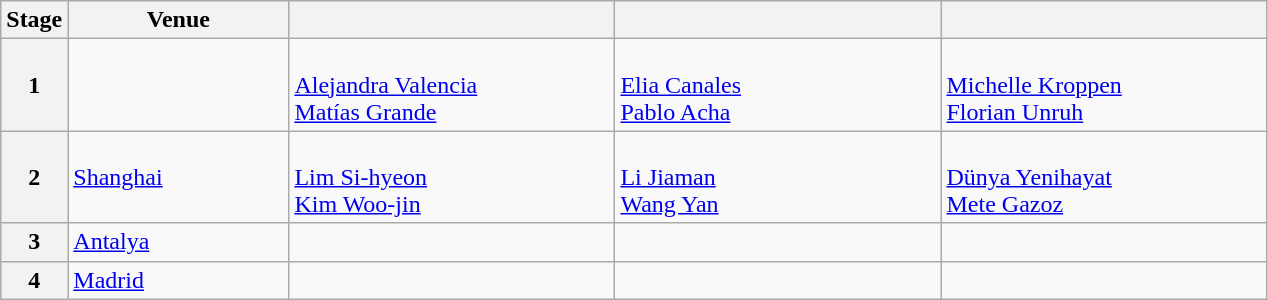<table class="wikitable">
<tr>
<th>Stage</th>
<th width=140>Venue</th>
<th width=210></th>
<th width=210></th>
<th width=210></th>
</tr>
<tr>
<th>1</th>
<td></td>
<td> <br> <a href='#'>Alejandra Valencia</a> <br> <a href='#'>Matías Grande</a></td>
<td> <br> <a href='#'>Elia Canales</a> <br> <a href='#'>Pablo Acha</a></td>
<td> <br> <a href='#'>Michelle Kroppen</a> <br> <a href='#'>Florian Unruh</a></td>
</tr>
<tr>
<th>2</th>
<td> <a href='#'>Shanghai</a></td>
<td> <br> <a href='#'>Lim Si-hyeon</a> <br> <a href='#'>Kim Woo-jin</a></td>
<td> <br> <a href='#'>Li Jiaman</a> <br> <a href='#'>Wang Yan</a></td>
<td> <br> <a href='#'>Dünya Yenihayat</a> <br> <a href='#'>Mete Gazoz</a></td>
</tr>
<tr>
<th>3</th>
<td> <a href='#'>Antalya</a></td>
<td></td>
<td></td>
<td></td>
</tr>
<tr>
<th>4</th>
<td> <a href='#'>Madrid</a></td>
<td></td>
<td></td>
<td></td>
</tr>
</table>
